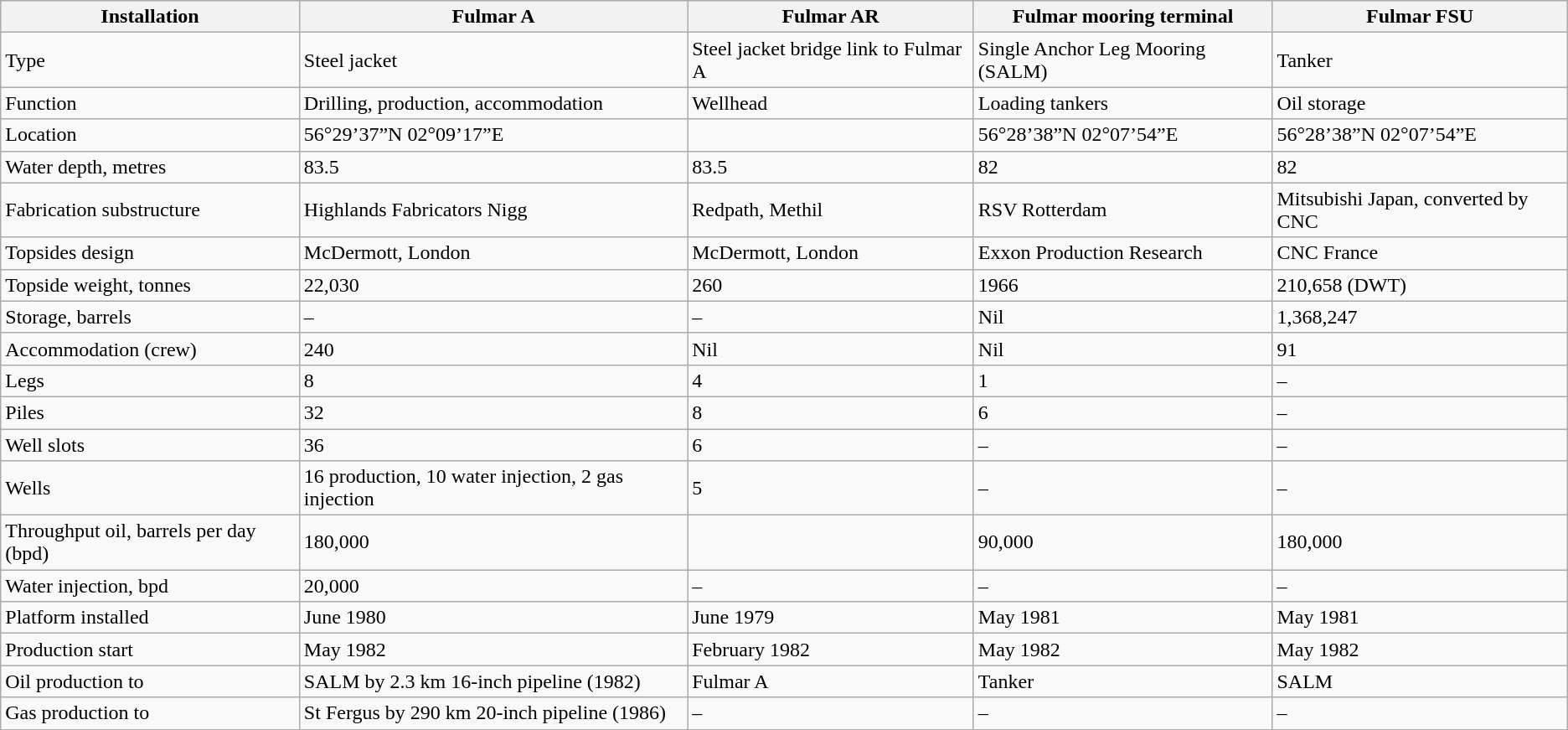<table class="wikitable">
<tr>
<th>Installation</th>
<th>Fulmar A</th>
<th>Fulmar AR</th>
<th>Fulmar mooring terminal</th>
<th>Fulmar FSU</th>
</tr>
<tr>
<td>Type</td>
<td>Steel jacket</td>
<td>Steel jacket bridge link to Fulmar A</td>
<td>Single Anchor Leg Mooring (SALM)</td>
<td>Tanker</td>
</tr>
<tr>
<td>Function</td>
<td>Drilling, production, accommodation</td>
<td>Wellhead</td>
<td>Loading tankers</td>
<td>Oil storage</td>
</tr>
<tr>
<td>Location</td>
<td>56°29’37”N 02°09’17”E</td>
<td></td>
<td>56°28’38”N 02°07’54”E</td>
<td>56°28’38”N 02°07’54”E</td>
</tr>
<tr>
<td>Water depth, metres</td>
<td>83.5</td>
<td>83.5</td>
<td>82</td>
<td>82</td>
</tr>
<tr>
<td>Fabrication substructure</td>
<td>Highlands Fabricators Nigg</td>
<td>Redpath, Methil</td>
<td>RSV Rotterdam</td>
<td>Mitsubishi Japan, converted by CNC</td>
</tr>
<tr>
<td>Topsides design</td>
<td>McDermott, London</td>
<td>McDermott, London</td>
<td>Exxon Production Research</td>
<td>CNC France</td>
</tr>
<tr>
<td>Topside weight, tonnes</td>
<td>22,030</td>
<td>260</td>
<td>1966</td>
<td>210,658 (DWT)</td>
</tr>
<tr>
<td>Storage, barrels</td>
<td>–</td>
<td>–</td>
<td>Nil</td>
<td>1,368,247</td>
</tr>
<tr>
<td>Accommodation (crew)</td>
<td>240</td>
<td>Nil</td>
<td>Nil</td>
<td>91</td>
</tr>
<tr>
<td>Legs</td>
<td>8</td>
<td>4</td>
<td>1</td>
<td>–</td>
</tr>
<tr>
<td>Piles</td>
<td>32</td>
<td>8</td>
<td>6</td>
<td>–</td>
</tr>
<tr>
<td>Well  slots</td>
<td>36</td>
<td>6</td>
<td>–</td>
<td>–</td>
</tr>
<tr>
<td>Wells</td>
<td>16 production, 10 water injection,  2 gas injection</td>
<td>5</td>
<td>–</td>
<td>–</td>
</tr>
<tr>
<td>Throughput oil, barrels per day  (bpd)</td>
<td>180,000</td>
<td></td>
<td>90,000</td>
<td>180,000</td>
</tr>
<tr>
<td>Water injection, bpd</td>
<td>20,000</td>
<td>–</td>
<td>–</td>
<td>–</td>
</tr>
<tr>
<td>Platform installed</td>
<td>June 1980</td>
<td>June 1979</td>
<td>May 1981</td>
<td>May 1981</td>
</tr>
<tr>
<td>Production start</td>
<td>May 1982</td>
<td>February 1982</td>
<td>May 1982</td>
<td>May 1982</td>
</tr>
<tr>
<td>Oil production to</td>
<td>SALM by 2.3 km 16-inch pipeline (1982)</td>
<td>Fulmar A</td>
<td>Tanker</td>
<td>SALM</td>
</tr>
<tr>
<td>Gas production to</td>
<td>St Fergus by 290 km 20-inch pipeline  (1986)</td>
<td>–</td>
<td>–</td>
<td>–</td>
</tr>
</table>
